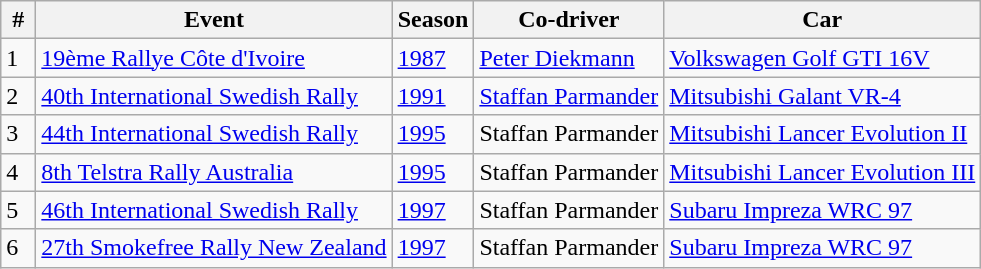<table class="wikitable">
<tr>
<th> # </th>
<th>Event</th>
<th>Season</th>
<th>Co-driver</th>
<th>Car</th>
</tr>
<tr>
<td>1</td>
<td> <a href='#'>19ème Rallye Côte d'Ivoire</a></td>
<td><a href='#'>1987</a></td>
<td><a href='#'>Peter Diekmann</a></td>
<td><a href='#'>Volkswagen Golf GTI 16V</a></td>
</tr>
<tr>
<td>2</td>
<td> <a href='#'>40th International Swedish Rally</a></td>
<td><a href='#'>1991</a></td>
<td><a href='#'>Staffan Parmander</a></td>
<td><a href='#'>Mitsubishi Galant VR-4</a></td>
</tr>
<tr>
<td>3</td>
<td> <a href='#'>44th International Swedish Rally</a></td>
<td><a href='#'>1995</a></td>
<td>Staffan Parmander</td>
<td><a href='#'>Mitsubishi Lancer Evolution II</a></td>
</tr>
<tr>
<td>4</td>
<td> <a href='#'>8th Telstra Rally Australia</a></td>
<td><a href='#'>1995</a></td>
<td>Staffan Parmander</td>
<td><a href='#'>Mitsubishi Lancer Evolution III</a></td>
</tr>
<tr>
<td>5</td>
<td> <a href='#'>46th International Swedish Rally</a></td>
<td><a href='#'>1997</a></td>
<td>Staffan Parmander</td>
<td><a href='#'>Subaru Impreza WRC 97</a></td>
</tr>
<tr>
<td>6</td>
<td> <a href='#'>27th Smokefree Rally New Zealand</a></td>
<td><a href='#'>1997</a></td>
<td>Staffan Parmander</td>
<td><a href='#'>Subaru Impreza WRC 97</a></td>
</tr>
</table>
